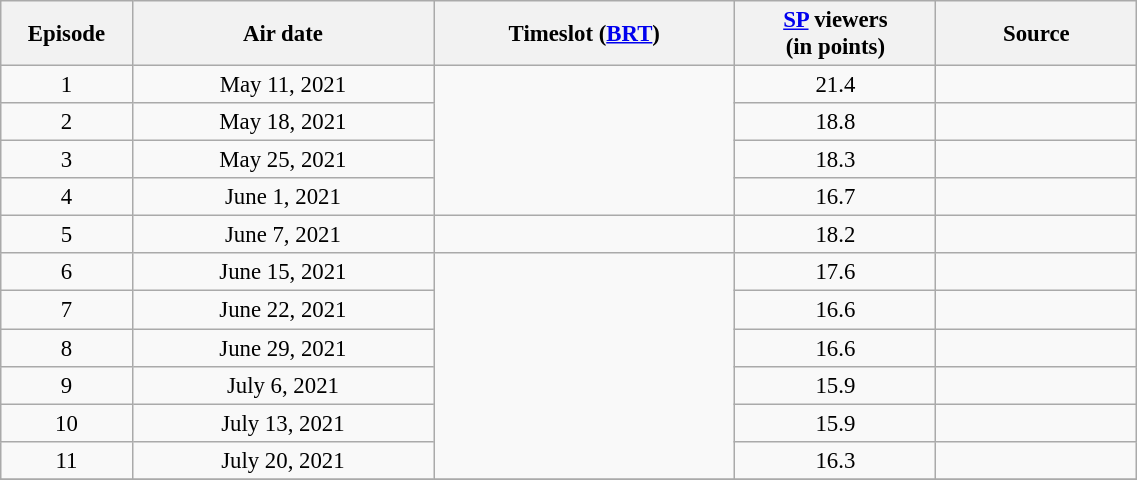<table class="wikitable sortable" style="text-align:center; font-size:95%; width: 60%">
<tr>
<th width="05.0%">Episode</th>
<th width="15.0%">Air date</th>
<th width="15.0%">Timeslot (<a href='#'>BRT</a>)</th>
<th width="10.0%"><a href='#'>SP</a> viewers<br>(in points)</th>
<th width="10.0%">Source</th>
</tr>
<tr>
<td>1</td>
<td>May 11, 2021</td>
<td rowspan=4></td>
<td>21.4</td>
<td></td>
</tr>
<tr>
<td>2</td>
<td>May 18, 2021</td>
<td>18.8</td>
<td></td>
</tr>
<tr>
<td>3</td>
<td>May 25, 2021</td>
<td>18.3</td>
<td></td>
</tr>
<tr>
<td>4</td>
<td>June 1, 2021</td>
<td>16.7</td>
<td></td>
</tr>
<tr>
<td>5</td>
<td>June 7, 2021</td>
<td></td>
<td>18.2</td>
<td></td>
</tr>
<tr>
<td>6</td>
<td>June 15, 2021</td>
<td rowspan=6></td>
<td>17.6</td>
<td></td>
</tr>
<tr>
<td>7</td>
<td>June 22, 2021</td>
<td>16.6</td>
<td></td>
</tr>
<tr>
<td>8</td>
<td>June 29, 2021</td>
<td>16.6</td>
<td></td>
</tr>
<tr>
<td>9</td>
<td>July 6, 2021</td>
<td>15.9</td>
<td></td>
</tr>
<tr>
<td>10</td>
<td>July 13, 2021</td>
<td>15.9</td>
<td></td>
</tr>
<tr>
<td>11</td>
<td>July 20, 2021</td>
<td>16.3</td>
<td></td>
</tr>
<tr>
</tr>
</table>
